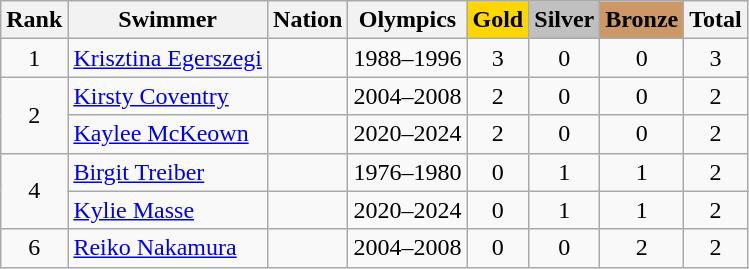<table class="wikitable sortable" style="text-align:center">
<tr>
<th>Rank</th>
<th>Swimmer</th>
<th>Nation</th>
<th>Olympics</th>
<th style="background-color:gold">Gold</th>
<th style="background-color:silver">Silver</th>
<th style="background-color:#cc9966">Bronze</th>
<th>Total</th>
</tr>
<tr>
<td>1</td>
<td align=left data-sort-value="Egerszegi, Krisztina"><a href='#'>Krisztina Egerszegi</a></td>
<td align=left></td>
<td>1988–1996</td>
<td>3</td>
<td>0</td>
<td>0</td>
<td>3</td>
</tr>
<tr>
<td rowspan=2>2</td>
<td align=left data-sort-value="Coventry, Kirsty"><a href='#'>Kirsty Coventry</a></td>
<td align=left></td>
<td>2004–2008</td>
<td>2</td>
<td>0</td>
<td>0</td>
<td>2</td>
</tr>
<tr>
<td align=left data-sort-value="McKeown, Kaylee"><a href='#'>Kaylee McKeown</a></td>
<td align=left></td>
<td>2020–2024</td>
<td>2</td>
<td>0</td>
<td>0</td>
<td>2</td>
</tr>
<tr>
<td rowspan=2>4</td>
<td align=left data-sort-value="Treiber, Birgit"><a href='#'>Birgit Treiber</a></td>
<td align=left></td>
<td>1976–1980</td>
<td>0</td>
<td>1</td>
<td>1</td>
<td>2</td>
</tr>
<tr>
<td align=left data-sort-value="Masse, Kylie"><a href='#'>Kylie Masse</a></td>
<td align=left></td>
<td>2020–2024</td>
<td>0</td>
<td>1</td>
<td>1</td>
<td>2</td>
</tr>
<tr>
<td>6</td>
<td align=left data-sort-value="Nakamura, Reiko"><a href='#'>Reiko Nakamura</a></td>
<td align=left></td>
<td>2004–2008</td>
<td>0</td>
<td>0</td>
<td>2</td>
<td>2</td>
</tr>
</table>
